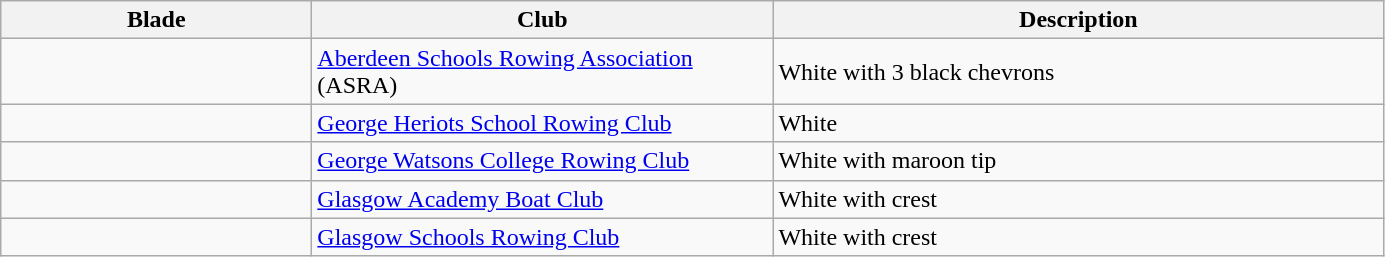<table class="wikitable">
<tr>
<th width=200>Blade</th>
<th width=300>Club</th>
<th width=400>Description</th>
</tr>
<tr>
<td></td>
<td><a href='#'>Aberdeen Schools Rowing Association</a> (ASRA)</td>
<td>White with 3 black chevrons</td>
</tr>
<tr>
<td></td>
<td><a href='#'>George Heriots School Rowing Club</a></td>
<td>White</td>
</tr>
<tr>
<td></td>
<td><a href='#'>George Watsons College Rowing Club</a></td>
<td>White with maroon tip</td>
</tr>
<tr>
<td></td>
<td><a href='#'>Glasgow Academy Boat Club</a></td>
<td>White with crest</td>
</tr>
<tr>
<td></td>
<td><a href='#'>Glasgow Schools Rowing Club</a></td>
<td>White with crest</td>
</tr>
</table>
